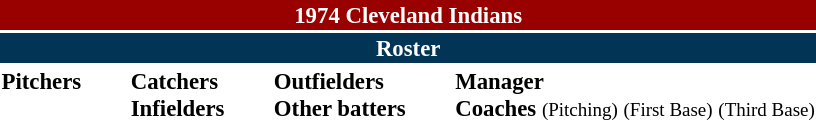<table class="toccolours" style="font-size: 95%;">
<tr>
<th colspan="10" style="background-color: #990000; color: white; text-align: center;">1974 Cleveland Indians</th>
</tr>
<tr>
<td colspan="10" style="background-color: #023456; color: white; text-align: center;"><strong>Roster</strong></td>
</tr>
<tr>
<td valign="top"><strong>Pitchers</strong><br>
















</td>
<td width="25px"></td>
<td valign="top"><strong>Catchers</strong><br>

<strong>Infielders</strong>















</td>
<td width="25px"></td>
<td valign="top"><strong>Outfielders</strong><br>







<strong>Other batters</strong>
</td>
<td width="25px"></td>
<td valign="top"><strong>Manager</strong><br>
<strong>Coaches</strong>
 <small>(Pitching)</small>
 <small>(First Base)</small>
 <small>(Third Base)</small></td>
</tr>
</table>
